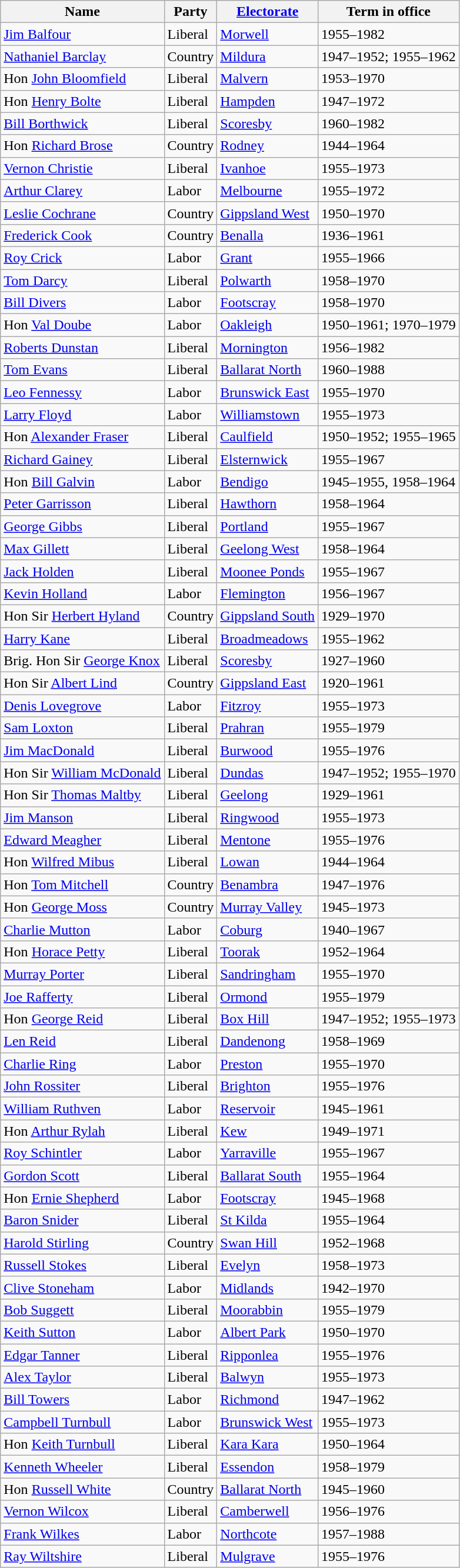<table class="wikitable sortable">
<tr>
<th><strong>Name</strong></th>
<th><strong>Party</strong></th>
<th><strong><a href='#'>Electorate</a></strong></th>
<th><strong>Term in office</strong></th>
</tr>
<tr>
<td><a href='#'>Jim Balfour</a></td>
<td>Liberal</td>
<td><a href='#'>Morwell</a></td>
<td>1955–1982</td>
</tr>
<tr>
<td><a href='#'>Nathaniel Barclay</a></td>
<td>Country</td>
<td><a href='#'>Mildura</a></td>
<td>1947–1952; 1955–1962</td>
</tr>
<tr>
<td>Hon <a href='#'>John Bloomfield</a></td>
<td>Liberal</td>
<td><a href='#'>Malvern</a></td>
<td>1953–1970</td>
</tr>
<tr>
<td>Hon <a href='#'>Henry Bolte</a></td>
<td>Liberal</td>
<td><a href='#'>Hampden</a></td>
<td>1947–1972</td>
</tr>
<tr>
<td><a href='#'>Bill Borthwick</a></td>
<td>Liberal</td>
<td><a href='#'>Scoresby</a></td>
<td>1960–1982</td>
</tr>
<tr>
<td>Hon <a href='#'>Richard Brose</a></td>
<td>Country</td>
<td><a href='#'>Rodney</a></td>
<td>1944–1964</td>
</tr>
<tr>
<td><a href='#'>Vernon Christie</a></td>
<td>Liberal</td>
<td><a href='#'>Ivanhoe</a></td>
<td>1955–1973</td>
</tr>
<tr>
<td><a href='#'>Arthur Clarey</a></td>
<td>Labor</td>
<td><a href='#'>Melbourne</a></td>
<td>1955–1972</td>
</tr>
<tr>
<td><a href='#'>Leslie Cochrane</a></td>
<td>Country</td>
<td><a href='#'>Gippsland West</a></td>
<td>1950–1970</td>
</tr>
<tr>
<td><a href='#'>Frederick Cook</a></td>
<td>Country</td>
<td><a href='#'>Benalla</a></td>
<td>1936–1961</td>
</tr>
<tr>
<td><a href='#'>Roy Crick</a></td>
<td>Labor</td>
<td><a href='#'>Grant</a></td>
<td>1955–1966</td>
</tr>
<tr>
<td><a href='#'>Tom Darcy</a></td>
<td>Liberal</td>
<td><a href='#'>Polwarth</a></td>
<td>1958–1970</td>
</tr>
<tr>
<td><a href='#'>Bill Divers</a></td>
<td>Labor</td>
<td><a href='#'>Footscray</a></td>
<td>1958–1970</td>
</tr>
<tr>
<td>Hon <a href='#'>Val Doube</a></td>
<td>Labor</td>
<td><a href='#'>Oakleigh</a></td>
<td>1950–1961; 1970–1979</td>
</tr>
<tr>
<td><a href='#'>Roberts Dunstan</a></td>
<td>Liberal</td>
<td><a href='#'>Mornington</a></td>
<td>1956–1982</td>
</tr>
<tr>
<td><a href='#'>Tom Evans</a></td>
<td>Liberal</td>
<td><a href='#'>Ballarat North</a></td>
<td>1960–1988</td>
</tr>
<tr>
<td><a href='#'>Leo Fennessy</a></td>
<td>Labor</td>
<td><a href='#'>Brunswick East</a></td>
<td>1955–1970</td>
</tr>
<tr>
<td><a href='#'>Larry Floyd</a></td>
<td>Labor</td>
<td><a href='#'>Williamstown</a></td>
<td>1955–1973</td>
</tr>
<tr>
<td>Hon <a href='#'>Alexander Fraser</a></td>
<td>Liberal</td>
<td><a href='#'>Caulfield</a></td>
<td>1950–1952; 1955–1965</td>
</tr>
<tr>
<td><a href='#'>Richard Gainey</a></td>
<td>Liberal</td>
<td><a href='#'>Elsternwick</a></td>
<td>1955–1967</td>
</tr>
<tr>
<td>Hon <a href='#'>Bill Galvin</a></td>
<td>Labor</td>
<td><a href='#'>Bendigo</a></td>
<td>1945–1955, 1958–1964</td>
</tr>
<tr>
<td><a href='#'>Peter Garrisson</a></td>
<td>Liberal</td>
<td><a href='#'>Hawthorn</a></td>
<td>1958–1964</td>
</tr>
<tr>
<td><a href='#'>George Gibbs</a></td>
<td>Liberal</td>
<td><a href='#'>Portland</a></td>
<td>1955–1967</td>
</tr>
<tr>
<td><a href='#'>Max Gillett</a></td>
<td>Liberal</td>
<td><a href='#'>Geelong West</a></td>
<td>1958–1964</td>
</tr>
<tr>
<td><a href='#'>Jack Holden</a></td>
<td>Liberal</td>
<td><a href='#'>Moonee Ponds</a></td>
<td>1955–1967</td>
</tr>
<tr>
<td><a href='#'>Kevin Holland</a></td>
<td>Labor</td>
<td><a href='#'>Flemington</a></td>
<td>1956–1967</td>
</tr>
<tr>
<td>Hon Sir <a href='#'>Herbert Hyland</a></td>
<td>Country</td>
<td><a href='#'>Gippsland South</a></td>
<td>1929–1970</td>
</tr>
<tr>
<td><a href='#'>Harry Kane</a></td>
<td>Liberal</td>
<td><a href='#'>Broadmeadows</a></td>
<td>1955–1962</td>
</tr>
<tr>
<td>Brig. Hon Sir <a href='#'>George Knox</a></td>
<td>Liberal</td>
<td><a href='#'>Scoresby</a></td>
<td>1927–1960</td>
</tr>
<tr>
<td>Hon Sir <a href='#'>Albert Lind</a></td>
<td>Country</td>
<td><a href='#'>Gippsland East</a></td>
<td>1920–1961</td>
</tr>
<tr>
<td><a href='#'>Denis Lovegrove</a></td>
<td>Labor</td>
<td><a href='#'>Fitzroy</a></td>
<td>1955–1973</td>
</tr>
<tr>
<td><a href='#'>Sam Loxton</a></td>
<td>Liberal</td>
<td><a href='#'>Prahran</a></td>
<td>1955–1979</td>
</tr>
<tr>
<td><a href='#'>Jim MacDonald</a></td>
<td>Liberal</td>
<td><a href='#'>Burwood</a></td>
<td>1955–1976</td>
</tr>
<tr>
<td>Hon Sir <a href='#'>William McDonald</a></td>
<td>Liberal</td>
<td><a href='#'>Dundas</a></td>
<td>1947–1952; 1955–1970</td>
</tr>
<tr>
<td>Hon Sir <a href='#'>Thomas Maltby</a></td>
<td>Liberal</td>
<td><a href='#'>Geelong</a></td>
<td>1929–1961</td>
</tr>
<tr>
<td><a href='#'>Jim Manson</a></td>
<td>Liberal</td>
<td><a href='#'>Ringwood</a></td>
<td>1955–1973</td>
</tr>
<tr>
<td><a href='#'>Edward Meagher</a></td>
<td>Liberal</td>
<td><a href='#'>Mentone</a></td>
<td>1955–1976</td>
</tr>
<tr>
<td>Hon <a href='#'>Wilfred Mibus</a></td>
<td>Liberal</td>
<td><a href='#'>Lowan</a></td>
<td>1944–1964</td>
</tr>
<tr>
<td>Hon <a href='#'>Tom Mitchell</a></td>
<td>Country</td>
<td><a href='#'>Benambra</a></td>
<td>1947–1976</td>
</tr>
<tr>
<td>Hon <a href='#'>George Moss</a></td>
<td>Country</td>
<td><a href='#'>Murray Valley</a></td>
<td>1945–1973</td>
</tr>
<tr>
<td><a href='#'>Charlie Mutton</a></td>
<td>Labor</td>
<td><a href='#'>Coburg</a></td>
<td>1940–1967</td>
</tr>
<tr>
<td>Hon <a href='#'>Horace Petty</a></td>
<td>Liberal</td>
<td><a href='#'>Toorak</a></td>
<td>1952–1964</td>
</tr>
<tr>
<td><a href='#'>Murray Porter</a></td>
<td>Liberal</td>
<td><a href='#'>Sandringham</a></td>
<td>1955–1970</td>
</tr>
<tr>
<td><a href='#'>Joe Rafferty</a></td>
<td>Liberal</td>
<td><a href='#'>Ormond</a></td>
<td>1955–1979</td>
</tr>
<tr>
<td>Hon <a href='#'>George Reid</a></td>
<td>Liberal</td>
<td><a href='#'>Box Hill</a></td>
<td>1947–1952; 1955–1973</td>
</tr>
<tr>
<td><a href='#'>Len Reid</a></td>
<td>Liberal</td>
<td><a href='#'>Dandenong</a></td>
<td>1958–1969</td>
</tr>
<tr>
<td><a href='#'>Charlie Ring</a></td>
<td>Labor</td>
<td><a href='#'>Preston</a></td>
<td>1955–1970</td>
</tr>
<tr>
<td><a href='#'>John Rossiter</a></td>
<td>Liberal</td>
<td><a href='#'>Brighton</a></td>
<td>1955–1976</td>
</tr>
<tr>
<td><a href='#'>William Ruthven</a></td>
<td>Labor</td>
<td><a href='#'>Reservoir</a></td>
<td>1945–1961</td>
</tr>
<tr>
<td>Hon <a href='#'>Arthur Rylah</a></td>
<td>Liberal</td>
<td><a href='#'>Kew</a></td>
<td>1949–1971</td>
</tr>
<tr>
<td><a href='#'>Roy Schintler</a></td>
<td>Labor</td>
<td><a href='#'>Yarraville</a></td>
<td>1955–1967</td>
</tr>
<tr>
<td><a href='#'>Gordon Scott</a></td>
<td>Liberal</td>
<td><a href='#'>Ballarat South</a></td>
<td>1955–1964</td>
</tr>
<tr>
<td>Hon <a href='#'>Ernie Shepherd</a></td>
<td>Labor</td>
<td><a href='#'>Footscray</a></td>
<td>1945–1968</td>
</tr>
<tr>
<td><a href='#'>Baron Snider</a></td>
<td>Liberal</td>
<td><a href='#'>St Kilda</a></td>
<td>1955–1964</td>
</tr>
<tr>
<td><a href='#'>Harold Stirling</a></td>
<td>Country</td>
<td><a href='#'>Swan Hill</a></td>
<td>1952–1968</td>
</tr>
<tr>
<td><a href='#'>Russell Stokes</a></td>
<td>Liberal</td>
<td><a href='#'>Evelyn</a></td>
<td>1958–1973</td>
</tr>
<tr>
<td><a href='#'>Clive Stoneham</a></td>
<td>Labor</td>
<td><a href='#'>Midlands</a></td>
<td>1942–1970</td>
</tr>
<tr>
<td><a href='#'>Bob Suggett</a></td>
<td>Liberal</td>
<td><a href='#'>Moorabbin</a></td>
<td>1955–1979</td>
</tr>
<tr>
<td><a href='#'>Keith Sutton</a></td>
<td>Labor</td>
<td><a href='#'>Albert Park</a></td>
<td>1950–1970</td>
</tr>
<tr>
<td><a href='#'>Edgar Tanner</a></td>
<td>Liberal</td>
<td><a href='#'>Ripponlea</a></td>
<td>1955–1976</td>
</tr>
<tr>
<td><a href='#'>Alex Taylor</a></td>
<td>Liberal</td>
<td><a href='#'>Balwyn</a></td>
<td>1955–1973</td>
</tr>
<tr>
<td><a href='#'>Bill Towers</a></td>
<td>Labor</td>
<td><a href='#'>Richmond</a></td>
<td>1947–1962</td>
</tr>
<tr>
<td><a href='#'>Campbell Turnbull</a></td>
<td>Labor</td>
<td><a href='#'>Brunswick West</a></td>
<td>1955–1973</td>
</tr>
<tr>
<td>Hon <a href='#'>Keith Turnbull</a></td>
<td>Liberal</td>
<td><a href='#'>Kara Kara</a></td>
<td>1950–1964</td>
</tr>
<tr>
<td><a href='#'>Kenneth Wheeler</a></td>
<td>Liberal</td>
<td><a href='#'>Essendon</a></td>
<td>1958–1979</td>
</tr>
<tr>
<td>Hon <a href='#'>Russell White</a></td>
<td>Country</td>
<td><a href='#'>Ballarat North</a></td>
<td>1945–1960</td>
</tr>
<tr>
<td><a href='#'>Vernon Wilcox</a></td>
<td>Liberal</td>
<td><a href='#'>Camberwell</a></td>
<td>1956–1976</td>
</tr>
<tr>
<td><a href='#'>Frank Wilkes</a></td>
<td>Labor</td>
<td><a href='#'>Northcote</a></td>
<td>1957–1988</td>
</tr>
<tr>
<td><a href='#'>Ray Wiltshire</a></td>
<td>Liberal</td>
<td><a href='#'>Mulgrave</a></td>
<td>1955–1976</td>
</tr>
</table>
